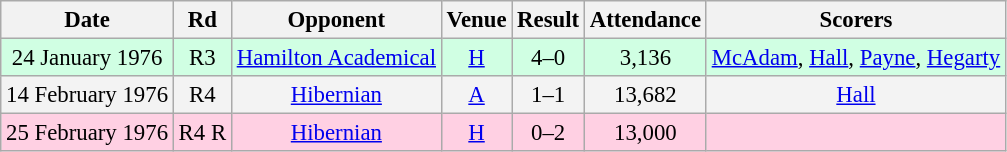<table class="wikitable sortable" style="font-size:95%; text-align:center">
<tr>
<th>Date</th>
<th>Rd</th>
<th>Opponent</th>
<th>Venue</th>
<th>Result</th>
<th>Attendance</th>
<th>Scorers</th>
</tr>
<tr bgcolor = "#d0ffe3">
<td>24 January 1976</td>
<td>R3</td>
<td><a href='#'>Hamilton Academical</a></td>
<td><a href='#'>H</a></td>
<td>4–0</td>
<td>3,136</td>
<td><a href='#'>McAdam</a>, <a href='#'>Hall</a>, <a href='#'>Payne</a>, <a href='#'>Hegarty</a></td>
</tr>
<tr bgcolor = "#f3f3f3">
<td>14 February 1976</td>
<td>R4</td>
<td><a href='#'>Hibernian</a></td>
<td><a href='#'>A</a></td>
<td>1–1</td>
<td>13,682</td>
<td><a href='#'>Hall</a></td>
</tr>
<tr bgcolor = "#ffd0e3">
<td>25 February 1976</td>
<td>R4 R</td>
<td><a href='#'>Hibernian</a></td>
<td><a href='#'>H</a></td>
<td>0–2</td>
<td>13,000</td>
<td></td>
</tr>
</table>
